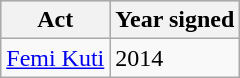<table class="wikitable">
<tr style="background:#ccc;">
<th>Act</th>
<th>Year signed</th>
</tr>
<tr>
<td><a href='#'>Femi Kuti</a></td>
<td>2014</td>
</tr>
</table>
